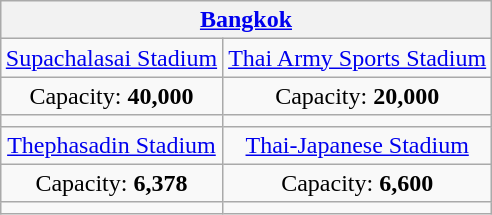<table class="wikitable" style="text-align:center;margin:1em auto;">
<tr>
<th colspan=2><a href='#'>Bangkok</a></th>
</tr>
<tr>
<td><a href='#'>Supachalasai Stadium</a></td>
<td><a href='#'>Thai Army Sports Stadium</a></td>
</tr>
<tr>
<td>Capacity: <strong>40,000</strong></td>
<td>Capacity: <strong>20,000</strong></td>
</tr>
<tr>
<td></td>
<td></td>
</tr>
<tr>
<td><a href='#'>Thephasadin Stadium</a></td>
<td><a href='#'>Thai-Japanese Stadium</a></td>
</tr>
<tr>
<td>Capacity: <strong>6,378</strong></td>
<td>Capacity: <strong>6,600</strong></td>
</tr>
<tr>
<td></td>
<td></td>
</tr>
</table>
